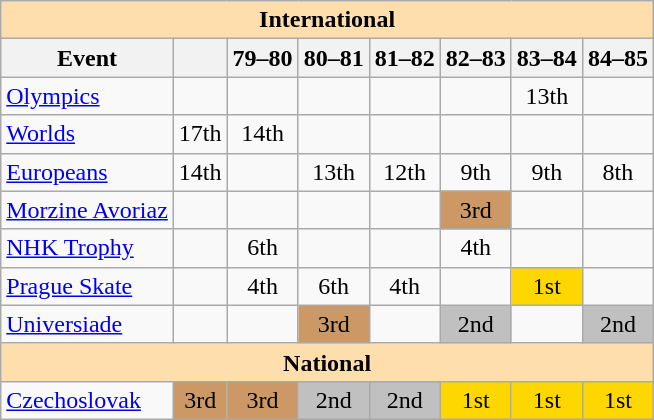<table class="wikitable" style="text-align:center">
<tr>
<th style="background-color: #ffdead; " colspan=8 align=center>International</th>
</tr>
<tr>
<th>Event</th>
<th></th>
<th>79–80</th>
<th>80–81</th>
<th>81–82</th>
<th>82–83</th>
<th>83–84</th>
<th>84–85</th>
</tr>
<tr>
<td align=left><a href='#'>Olympics</a></td>
<td></td>
<td></td>
<td></td>
<td></td>
<td></td>
<td>13th</td>
<td></td>
</tr>
<tr>
<td align=left><a href='#'>Worlds</a></td>
<td>17th</td>
<td>14th</td>
<td></td>
<td></td>
<td></td>
<td></td>
<td></td>
</tr>
<tr>
<td align=left><a href='#'>Europeans</a></td>
<td>14th</td>
<td></td>
<td>13th</td>
<td>12th</td>
<td>9th</td>
<td>9th</td>
<td>8th</td>
</tr>
<tr>
<td align=left><a href='#'>Morzine Avoriaz</a></td>
<td></td>
<td></td>
<td></td>
<td></td>
<td bgcolor=cc9966>3rd</td>
<td></td>
<td></td>
</tr>
<tr>
<td align=left><a href='#'>NHK Trophy</a></td>
<td></td>
<td>6th</td>
<td></td>
<td></td>
<td>4th</td>
<td></td>
<td></td>
</tr>
<tr>
<td align=left><a href='#'>Prague Skate</a></td>
<td></td>
<td>4th</td>
<td>6th</td>
<td>4th</td>
<td></td>
<td bgcolor=gold>1st</td>
<td></td>
</tr>
<tr>
<td align=left><a href='#'>Universiade</a></td>
<td></td>
<td></td>
<td bgcolor=cc9966>3rd</td>
<td></td>
<td bgcolor=silver>2nd</td>
<td></td>
<td bgcolor=silver>2nd</td>
</tr>
<tr>
<th style="background-color: #ffdead; " colspan=8 align=center>National</th>
</tr>
<tr>
<td align=left><a href='#'>Czechoslovak</a></td>
<td bgcolor=cc9966>3rd</td>
<td bgcolor=cc9966>3rd</td>
<td bgcolor=silver>2nd</td>
<td bgcolor=silver>2nd</td>
<td bgcolor=gold>1st</td>
<td bgcolor=gold>1st</td>
<td bgcolor=gold>1st</td>
</tr>
</table>
